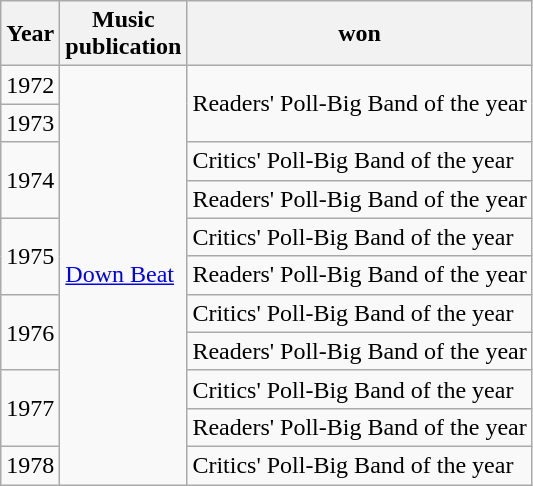<table class="wikitable">
<tr>
<th>Year</th>
<th>Music<br>publication</th>
<th>won</th>
</tr>
<tr>
<td>1972</td>
<td rowspan="11"><a href='#'>Down Beat</a></td>
<td rowspan="2">Readers' Poll-Big Band of the year</td>
</tr>
<tr>
<td>1973</td>
</tr>
<tr>
<td rowspan="2">1974</td>
<td>Critics' Poll-Big Band of the year</td>
</tr>
<tr>
<td>Readers' Poll-Big Band of the year</td>
</tr>
<tr>
<td rowspan="2">1975</td>
<td>Critics' Poll-Big Band of the year</td>
</tr>
<tr>
<td>Readers' Poll-Big Band of the year</td>
</tr>
<tr>
<td rowspan="2">1976</td>
<td>Critics' Poll-Big Band of the year</td>
</tr>
<tr>
<td>Readers' Poll-Big Band of the year</td>
</tr>
<tr>
<td rowspan="2">1977</td>
<td>Critics' Poll-Big Band of the year</td>
</tr>
<tr>
<td>Readers' Poll-Big Band of the year</td>
</tr>
<tr>
<td>1978</td>
<td>Critics' Poll-Big Band of the year</td>
</tr>
</table>
